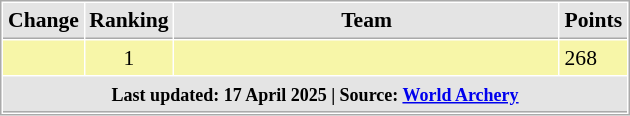<table cellspacing="1" cellpadding="3" style="border:1px solid #aaa; font-size:90%; float: left; margin-left: 1em;">
<tr style="background:#e4e4e4;">
<th style="border-bottom:1px solid #aaa; width:10px;">Change</th>
<th style="border-bottom:1px solid #aaa; width:10px;">Ranking</th>
<th style="border-bottom:1px solid #aaa; width:250px;">Team</th>
<th style="border-bottom:1px solid #aaa; width:30px;">Points</th>
</tr>
<tr style="background:#f7f6a8">
<td style="text-align:center;"><small></small></td>
<td style="text-align:center;">1</td>
<td></td>
<td>268</td>
</tr>
<tr style="background:#e4e4e4;">
<th colspan=4 style="border-bottom:1px solid #aaa; width:10px;"><small>Last updated: 17 April 2025 | Source: <a href='#'>World Archery</a></small></th>
</tr>
</table>
